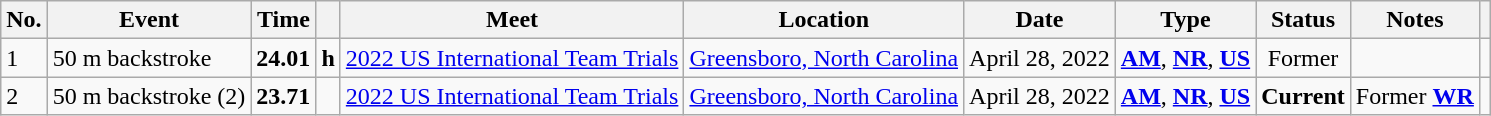<table class="wikitable sortable">
<tr>
<th>No.</th>
<th>Event</th>
<th>Time</th>
<th></th>
<th>Meet</th>
<th>Location</th>
<th>Date</th>
<th>Type</th>
<th>Status</th>
<th>Notes</th>
<th></th>
</tr>
<tr>
<td>1</td>
<td>50 m backstroke</td>
<td style="text-align:center;"><strong>24.01</strong></td>
<td><strong>h</strong></td>
<td><a href='#'>2022 US International Team Trials</a></td>
<td><a href='#'>Greensboro, North Carolina</a></td>
<td>April 28, 2022</td>
<td style="text-align:center;"><strong><a href='#'>AM</a></strong>, <strong><a href='#'>NR</a></strong>, <strong><a href='#'>US</a></strong></td>
<td style="text-align:center;">Former</td>
<td></td>
<td style="text-align:center;"></td>
</tr>
<tr>
<td>2</td>
<td>50 m backstroke (2)</td>
<td style="text-align:center;"><strong>23.71</strong></td>
<td></td>
<td><a href='#'>2022 US International Team Trials</a></td>
<td><a href='#'>Greensboro, North Carolina</a></td>
<td>April 28, 2022</td>
<td style="text-align:center;"><strong><a href='#'>AM</a></strong>, <strong><a href='#'>NR</a></strong>, <strong><a href='#'>US</a></strong></td>
<td style="text-align:center;"><strong>Current</strong></td>
<td>Former <strong><a href='#'>WR</a></strong></td>
<td style="text-align:center;"></td>
</tr>
</table>
